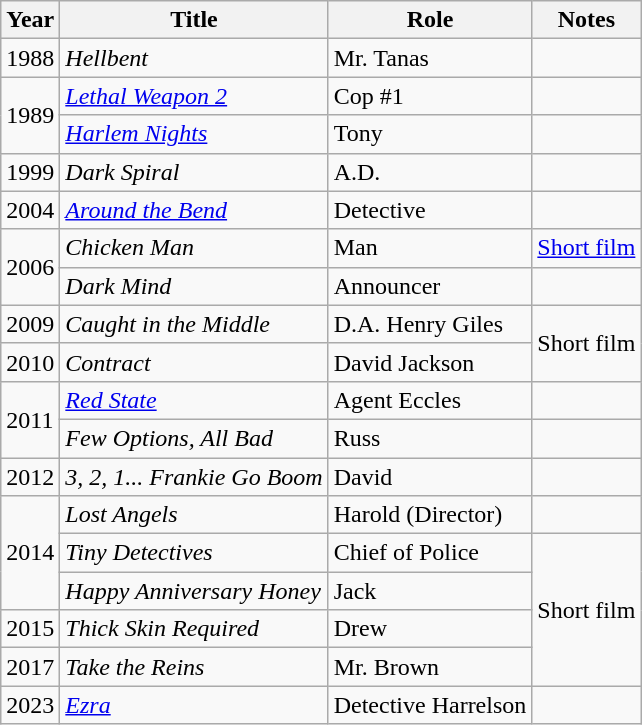<table class="wikitable sortable">
<tr>
<th>Year</th>
<th>Title</th>
<th>Role</th>
<th class="unsortable">Notes</th>
</tr>
<tr>
<td>1988</td>
<td><em>Hellbent</em></td>
<td>Mr. Tanas</td>
<td></td>
</tr>
<tr>
<td rowspan="2">1989</td>
<td><em><a href='#'>Lethal Weapon 2</a></em></td>
<td>Cop #1</td>
<td></td>
</tr>
<tr>
<td><em><a href='#'>Harlem Nights</a></em></td>
<td>Tony</td>
<td></td>
</tr>
<tr>
<td>1999</td>
<td><em>Dark Spiral</em></td>
<td>A.D.</td>
<td></td>
</tr>
<tr>
<td>2004</td>
<td><em><a href='#'>Around the Bend</a></em></td>
<td>Detective</td>
<td></td>
</tr>
<tr>
<td rowspan="2">2006</td>
<td><em>Chicken Man</em></td>
<td>Man</td>
<td><a href='#'>Short film</a></td>
</tr>
<tr>
<td><em>Dark Mind</em></td>
<td>Announcer</td>
<td></td>
</tr>
<tr>
<td>2009</td>
<td><em>Caught in the Middle</em></td>
<td>D.A. Henry Giles</td>
<td rowspan="2">Short film</td>
</tr>
<tr>
<td>2010</td>
<td><em>Contract</em></td>
<td>David Jackson</td>
</tr>
<tr>
<td rowspan="2">2011</td>
<td><em><a href='#'>Red State</a></em></td>
<td>Agent Eccles</td>
<td></td>
</tr>
<tr>
<td><em>Few Options, All Bad</em></td>
<td>Russ</td>
<td></td>
</tr>
<tr>
<td>2012</td>
<td><em>3, 2, 1... Frankie Go Boom</em></td>
<td>David</td>
<td></td>
</tr>
<tr>
<td rowspan="3">2014</td>
<td><em>Lost Angels</em></td>
<td>Harold (Director)</td>
<td></td>
</tr>
<tr>
<td><em>Tiny Detectives</em></td>
<td>Chief of Police</td>
<td rowspan="4">Short film</td>
</tr>
<tr>
<td><em>Happy Anniversary Honey</em></td>
<td>Jack</td>
</tr>
<tr>
<td>2015</td>
<td><em>Thick Skin Required</em></td>
<td>Drew</td>
</tr>
<tr>
<td>2017</td>
<td><em>Take the Reins</em></td>
<td>Mr. Brown</td>
</tr>
<tr>
<td>2023</td>
<td><em><a href='#'>Ezra</a></em></td>
<td>Detective Harrelson</td>
<td></td>
</tr>
</table>
